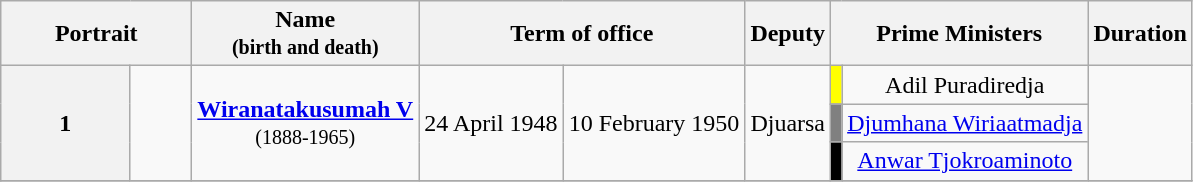<table class="wikitable" style="text-align:center">
<tr>
<th colspan="2" width=120px>Portrait</th>
<th>Name<br><small>(birth and death)</small></th>
<th colspan="2">Term of office</th>
<th>Deputy</th>
<th colspan="2">Prime Ministers</th>
<th>Duration</th>
</tr>
<tr>
<th rowspan="3">1</th>
<td rowspan="3"></td>
<td rowspan="3"><strong><a href='#'>Wiranatakusumah V</a></strong><br><small>(1888-1965)</small></td>
<td rowspan="3">24 April 1948</td>
<td rowspan="3">10 February 1950</td>
<td rowspan="3">Djuarsa</td>
<td bgcolor="yellow"></td>
<td>Adil Puradiredja</td>
<td rowspan="3"></td>
</tr>
<tr>
<td bgcolor="gray"></td>
<td><a href='#'>Djumhana Wiriaatmadja</a></td>
</tr>
<tr>
<td bgcolor="black"></td>
<td><a href='#'>Anwar Tjokroaminoto</a></td>
</tr>
<tr>
</tr>
</table>
